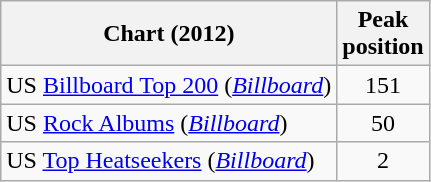<table class="wikitable sortable">
<tr>
<th>Chart (2012)</th>
<th>Peak<br>position</th>
</tr>
<tr>
<td>US <a href='#'>Billboard Top 200</a> (<em><a href='#'>Billboard</a></em>)</td>
<td style="text-align:center;">151</td>
</tr>
<tr>
<td>US <a href='#'>Rock Albums</a> (<em><a href='#'>Billboard</a></em>)</td>
<td style="text-align:center;">50</td>
</tr>
<tr>
<td>US <a href='#'>Top Heatseekers</a> (<em><a href='#'>Billboard</a></em>)</td>
<td style="text-align:center;">2</td>
</tr>
</table>
